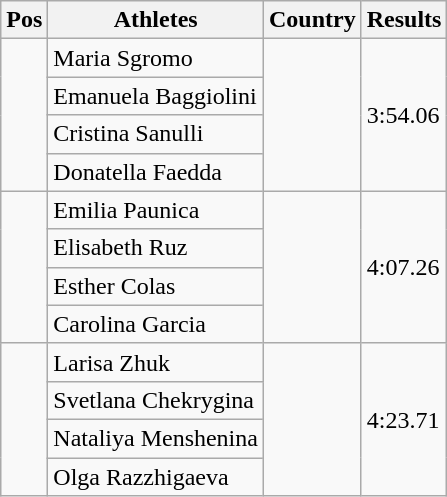<table class="wikitable">
<tr>
<th>Pos</th>
<th>Athletes</th>
<th>Country</th>
<th>Results</th>
</tr>
<tr>
<td rowspan="4"></td>
<td>Maria Sgromo</td>
<td rowspan="4"></td>
<td rowspan="4">3:54.06</td>
</tr>
<tr>
<td>Emanuela Baggiolini</td>
</tr>
<tr>
<td>Cristina Sanulli</td>
</tr>
<tr>
<td>Donatella Faedda</td>
</tr>
<tr>
<td rowspan="4"></td>
<td>Emilia Paunica</td>
<td rowspan="4"></td>
<td rowspan="4">4:07.26</td>
</tr>
<tr>
<td>Elisabeth Ruz</td>
</tr>
<tr>
<td>Esther Colas</td>
</tr>
<tr>
<td>Carolina Garcia</td>
</tr>
<tr>
<td rowspan="4"></td>
<td>Larisa Zhuk</td>
<td rowspan="4"></td>
<td rowspan="4">4:23.71</td>
</tr>
<tr>
<td>Svetlana Chekrygina</td>
</tr>
<tr>
<td>Nataliya Menshenina</td>
</tr>
<tr>
<td>Olga Razzhigaeva</td>
</tr>
</table>
